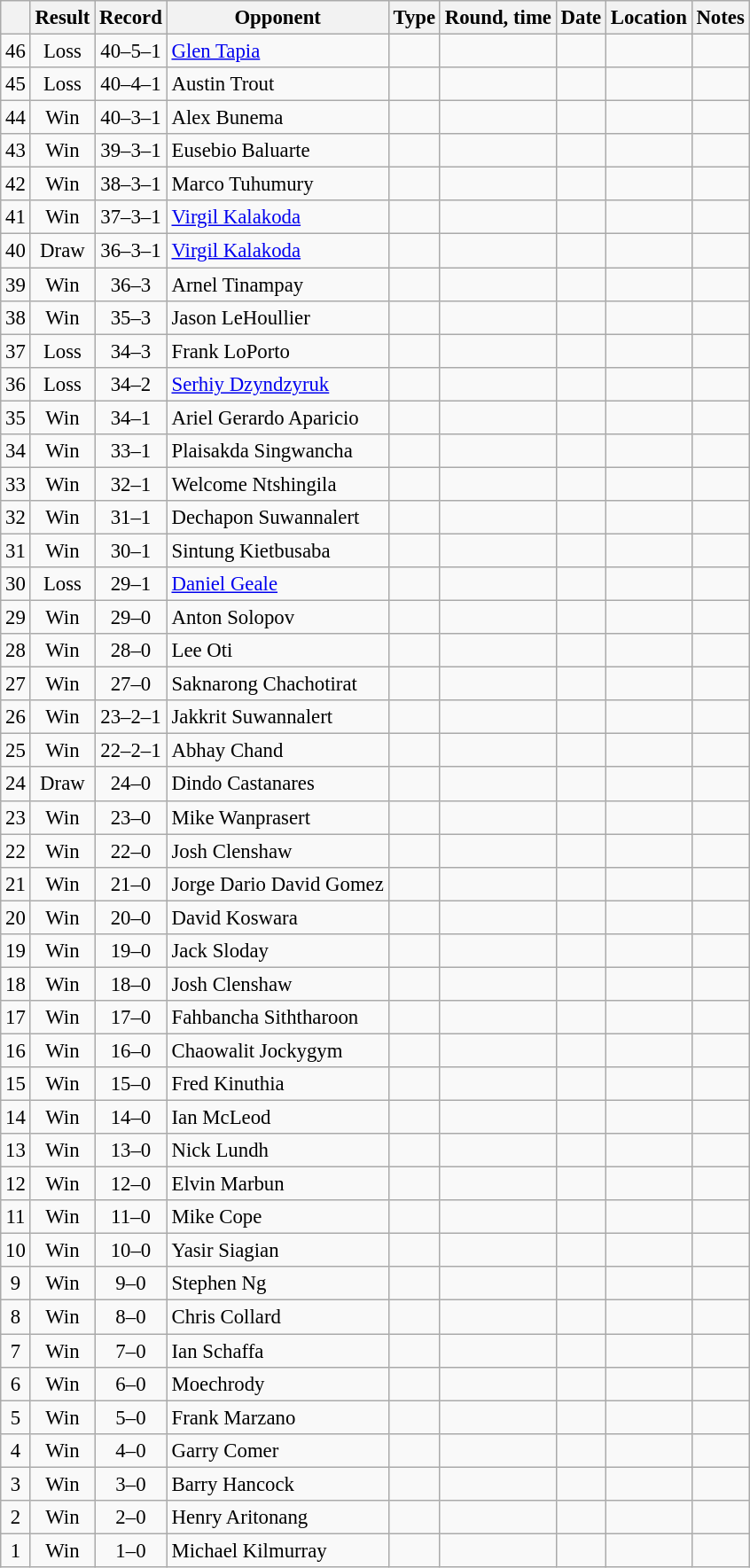<table class="wikitable" style="text-align:center; font-size:95%">
<tr>
<th></th>
<th>Result</th>
<th>Record</th>
<th>Opponent</th>
<th>Type</th>
<th>Round, time</th>
<th>Date</th>
<th>Location</th>
<th>Notes</th>
</tr>
<tr>
<td>46</td>
<td>Loss</td>
<td>40–5–1</td>
<td align=left> <a href='#'>Glen Tapia</a></td>
<td></td>
<td></td>
<td></td>
<td align=left> </td>
<td align=left></td>
</tr>
<tr>
<td>45</td>
<td>Loss</td>
<td>40–4–1</td>
<td align=left> Austin Trout</td>
<td></td>
<td></td>
<td></td>
<td align=left> </td>
<td align=left></td>
</tr>
<tr>
<td>44</td>
<td>Win</td>
<td>40–3–1</td>
<td align=left> Alex Bunema</td>
<td></td>
<td></td>
<td></td>
<td align=left> </td>
<td align=left></td>
</tr>
<tr>
<td>43</td>
<td>Win</td>
<td>39–3–1</td>
<td align=left> Eusebio Baluarte</td>
<td></td>
<td></td>
<td></td>
<td align=left> </td>
<td align=left></td>
</tr>
<tr>
<td>42</td>
<td>Win</td>
<td>38–3–1</td>
<td align=left> Marco Tuhumury</td>
<td></td>
<td></td>
<td></td>
<td align=left> </td>
<td align=left></td>
</tr>
<tr>
<td>41</td>
<td>Win</td>
<td>37–3–1</td>
<td align=left> <a href='#'>Virgil Kalakoda</a></td>
<td></td>
<td></td>
<td></td>
<td align=left> </td>
<td align=left></td>
</tr>
<tr>
<td>40</td>
<td>Draw</td>
<td>36–3–1</td>
<td align=left> <a href='#'>Virgil Kalakoda</a></td>
<td></td>
<td></td>
<td></td>
<td align=left> </td>
<td align=left></td>
</tr>
<tr>
<td>39</td>
<td>Win</td>
<td>36–3</td>
<td align=left> Arnel Tinampay</td>
<td></td>
<td></td>
<td></td>
<td align=left> </td>
<td align=left></td>
</tr>
<tr>
<td>38</td>
<td>Win</td>
<td>35–3</td>
<td align=left> Jason LeHoullier</td>
<td></td>
<td></td>
<td></td>
<td align=left> </td>
<td align=left></td>
</tr>
<tr>
<td>37</td>
<td>Loss</td>
<td>34–3</td>
<td align=left> Frank LoPorto</td>
<td></td>
<td></td>
<td></td>
<td align=left> </td>
<td align=left></td>
</tr>
<tr>
<td>36</td>
<td>Loss</td>
<td>34–2</td>
<td align=left> <a href='#'>Serhiy Dzyndzyruk</a></td>
<td></td>
<td></td>
<td></td>
<td align=left> </td>
<td align=left></td>
</tr>
<tr>
<td>35</td>
<td>Win</td>
<td>34–1</td>
<td align=left> Ariel Gerardo Aparicio</td>
<td></td>
<td></td>
<td></td>
<td align=left> </td>
<td align=left></td>
</tr>
<tr>
<td>34</td>
<td>Win</td>
<td>33–1</td>
<td align=left> Plaisakda Singwancha</td>
<td></td>
<td></td>
<td></td>
<td align=left> </td>
<td align=left></td>
</tr>
<tr>
<td>33</td>
<td>Win</td>
<td>32–1</td>
<td align=left> Welcome Ntshingila</td>
<td></td>
<td></td>
<td></td>
<td align=left> </td>
<td align=left></td>
</tr>
<tr>
<td>32</td>
<td>Win</td>
<td>31–1</td>
<td align=left> Dechapon Suwannalert</td>
<td></td>
<td></td>
<td></td>
<td align=left> </td>
<td align=left></td>
</tr>
<tr>
<td>31</td>
<td>Win</td>
<td>30–1</td>
<td align=left> Sintung Kietbusaba</td>
<td></td>
<td></td>
<td></td>
<td align=left> </td>
<td align=left></td>
</tr>
<tr>
<td>30</td>
<td>Loss</td>
<td>29–1</td>
<td align=left> <a href='#'>Daniel Geale</a></td>
<td></td>
<td></td>
<td></td>
<td align=left> </td>
<td align=left></td>
</tr>
<tr>
<td>29</td>
<td>Win</td>
<td>29–0</td>
<td align=left> Anton Solopov</td>
<td></td>
<td></td>
<td></td>
<td align=left> </td>
<td align=left></td>
</tr>
<tr>
<td>28</td>
<td>Win</td>
<td>28–0</td>
<td align=left> Lee Oti</td>
<td></td>
<td></td>
<td></td>
<td align=left> </td>
<td align=left></td>
</tr>
<tr>
<td>27</td>
<td>Win</td>
<td>27–0</td>
<td align=left> Saknarong Chachotirat</td>
<td></td>
<td></td>
<td></td>
<td align=left> </td>
<td align=left></td>
</tr>
<tr>
<td>26</td>
<td>Win</td>
<td>23–2–1</td>
<td align=left> Jakkrit Suwannalert</td>
<td></td>
<td></td>
<td></td>
<td align=left> </td>
<td align=left></td>
</tr>
<tr>
<td>25</td>
<td>Win</td>
<td>22–2–1</td>
<td align=left> Abhay Chand</td>
<td></td>
<td></td>
<td></td>
<td align=left> </td>
<td align=left></td>
</tr>
<tr>
<td>24</td>
<td>Draw</td>
<td>24–0</td>
<td align=left> Dindo Castanares</td>
<td></td>
<td></td>
<td></td>
<td align=left> </td>
<td align=left></td>
</tr>
<tr>
<td>23</td>
<td>Win</td>
<td>23–0</td>
<td align=left> Mike Wanprasert</td>
<td></td>
<td></td>
<td></td>
<td align=left> </td>
<td align=left></td>
</tr>
<tr>
<td>22</td>
<td>Win</td>
<td>22–0</td>
<td align=left> Josh Clenshaw</td>
<td></td>
<td></td>
<td></td>
<td align=left> </td>
<td align=left></td>
</tr>
<tr>
<td>21</td>
<td>Win</td>
<td>21–0</td>
<td align=left> Jorge Dario David Gomez</td>
<td></td>
<td></td>
<td></td>
<td align=left> </td>
<td align=left></td>
</tr>
<tr>
<td>20</td>
<td>Win</td>
<td>20–0</td>
<td align=left> David Koswara</td>
<td></td>
<td></td>
<td></td>
<td align=left> </td>
<td align=left></td>
</tr>
<tr>
<td>19</td>
<td>Win</td>
<td>19–0</td>
<td align=left> Jack Sloday</td>
<td></td>
<td></td>
<td></td>
<td align=left> </td>
<td align=left></td>
</tr>
<tr>
<td>18</td>
<td>Win</td>
<td>18–0</td>
<td align=left> Josh Clenshaw</td>
<td></td>
<td></td>
<td></td>
<td align=left> </td>
<td align=left></td>
</tr>
<tr>
<td>17</td>
<td>Win</td>
<td>17–0</td>
<td align=left> Fahbancha Siththaroon</td>
<td></td>
<td></td>
<td></td>
<td align=left> </td>
<td align=left></td>
</tr>
<tr>
<td>16</td>
<td>Win</td>
<td>16–0</td>
<td align=left> Chaowalit Jockygym</td>
<td></td>
<td></td>
<td></td>
<td align=left> </td>
<td align=left></td>
</tr>
<tr>
<td>15</td>
<td>Win</td>
<td>15–0</td>
<td align=left> Fred Kinuthia</td>
<td></td>
<td></td>
<td></td>
<td align=left> </td>
<td align=left></td>
</tr>
<tr>
<td>14</td>
<td>Win</td>
<td>14–0</td>
<td align=left> Ian McLeod</td>
<td></td>
<td></td>
<td></td>
<td align=left> </td>
<td align=left></td>
</tr>
<tr>
<td>13</td>
<td>Win</td>
<td>13–0</td>
<td align=left> Nick Lundh</td>
<td></td>
<td></td>
<td></td>
<td align=left> </td>
<td align=left></td>
</tr>
<tr>
<td>12</td>
<td>Win</td>
<td>12–0</td>
<td align=left> Elvin Marbun</td>
<td></td>
<td></td>
<td></td>
<td align=left> </td>
<td align=left></td>
</tr>
<tr>
<td>11</td>
<td>Win</td>
<td>11–0</td>
<td align=left> Mike Cope</td>
<td></td>
<td></td>
<td></td>
<td align=left> </td>
<td align=left></td>
</tr>
<tr>
<td>10</td>
<td>Win</td>
<td>10–0</td>
<td align=left> Yasir Siagian</td>
<td></td>
<td></td>
<td></td>
<td align=left> </td>
<td align=left></td>
</tr>
<tr>
<td>9</td>
<td>Win</td>
<td>9–0</td>
<td align=left> Stephen Ng</td>
<td></td>
<td></td>
<td></td>
<td align=left> </td>
<td align=left></td>
</tr>
<tr>
<td>8</td>
<td>Win</td>
<td>8–0</td>
<td align=left> Chris Collard</td>
<td></td>
<td></td>
<td></td>
<td align=left> </td>
<td align=left></td>
</tr>
<tr>
<td>7</td>
<td>Win</td>
<td>7–0</td>
<td align=left> Ian Schaffa</td>
<td></td>
<td></td>
<td></td>
<td align=left> </td>
<td align=left></td>
</tr>
<tr>
<td>6</td>
<td>Win</td>
<td>6–0</td>
<td align=left> Moechrody</td>
<td></td>
<td></td>
<td></td>
<td align=left> </td>
<td align=left></td>
</tr>
<tr>
<td>5</td>
<td>Win</td>
<td>5–0</td>
<td align=left> Frank Marzano</td>
<td></td>
<td></td>
<td></td>
<td align=left> </td>
<td align=left></td>
</tr>
<tr>
<td>4</td>
<td>Win</td>
<td>4–0</td>
<td align=left> Garry Comer</td>
<td></td>
<td></td>
<td></td>
<td align=left> </td>
<td align=left></td>
</tr>
<tr>
<td>3</td>
<td>Win</td>
<td>3–0</td>
<td align=left> Barry Hancock</td>
<td></td>
<td></td>
<td></td>
<td align=left> </td>
<td align=left></td>
</tr>
<tr>
<td>2</td>
<td>Win</td>
<td>2–0</td>
<td align=left> Henry Aritonang</td>
<td></td>
<td></td>
<td></td>
<td align=left> </td>
<td align=left></td>
</tr>
<tr>
<td>1</td>
<td>Win</td>
<td>1–0</td>
<td align=left> Michael Kilmurray</td>
<td></td>
<td></td>
<td></td>
<td align=left> </td>
<td align=left></td>
</tr>
</table>
